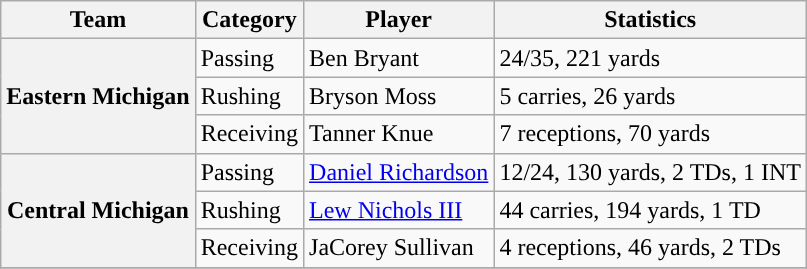<table class="wikitable" style="float: left;">
<tr>
<th>Team</th>
<th>Category</th>
<th>Player</th>
<th>Statistics</th>
</tr>
<tr>
<th rowspan=3>Eastern Michigan</th>
<td>Passing</td>
<td>Ben Bryant</td>
<td>24/35, 221 yards</td>
</tr>
<tr>
<td>Rushing</td>
<td>Bryson Moss</td>
<td>5 carries, 26 yards</td>
</tr>
<tr>
<td>Receiving</td>
<td>Tanner Knue</td>
<td>7 receptions, 70 yards</td>
</tr>
<tr>
<th rowspan=3 style=>Central Michigan</th>
<td>Passing</td>
<td><a href='#'>Daniel Richardson</a></td>
<td>12/24, 130 yards, 2 TDs, 1 INT</td>
</tr>
<tr>
<td>Rushing</td>
<td><a href='#'>Lew Nichols III</a></td>
<td>44 carries, 194 yards, 1 TD</td>
</tr>
<tr>
<td>Receiving</td>
<td>JaCorey Sullivan</td>
<td>4 receptions, 46 yards, 2 TDs</td>
</tr>
<tr>
</tr>
</table>
